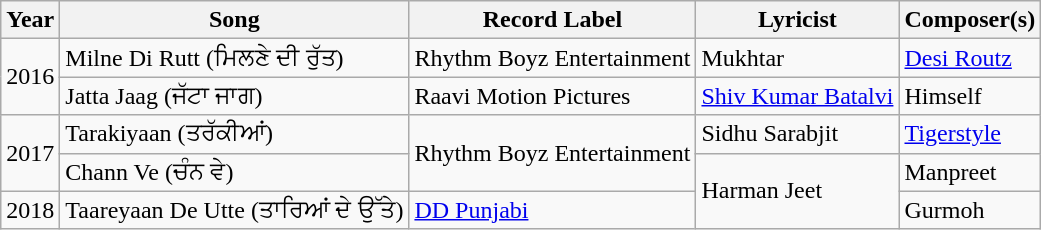<table class="wikitable sortable">
<tr>
<th>Year</th>
<th>Song</th>
<th>Record Label</th>
<th>Lyricist</th>
<th>Composer(s)</th>
</tr>
<tr>
<td rowspan="2">2016</td>
<td>Milne Di Rutt (ਮਿਲਣੇ ਦੀ ਰੁੱਤ)</td>
<td>Rhythm Boyz Entertainment</td>
<td>Mukhtar</td>
<td><a href='#'>Desi Routz</a></td>
</tr>
<tr>
<td>Jatta Jaag (ਜੱਟਾ ਜਾਗ)</td>
<td>Raavi Motion Pictures</td>
<td><a href='#'>Shiv Kumar Batalvi</a></td>
<td>Himself</td>
</tr>
<tr>
<td rowspan="2">2017</td>
<td>Tarakiyaan (ਤਰੱਕੀਆਂ)</td>
<td rowspan="2">Rhythm Boyz Entertainment</td>
<td>Sidhu Sarabjit</td>
<td><a href='#'>Tigerstyle</a></td>
</tr>
<tr>
<td>Chann Ve (ਚੰਨ ਵੇ)</td>
<td rowspan="2">Harman Jeet</td>
<td>Manpreet</td>
</tr>
<tr>
<td>2018</td>
<td>Taareyaan De Utte (ਤਾਰਿਆਂ ਦੇ ਉੱਤੇ)</td>
<td><a href='#'>DD Punjabi</a></td>
<td>Gurmoh</td>
</tr>
</table>
